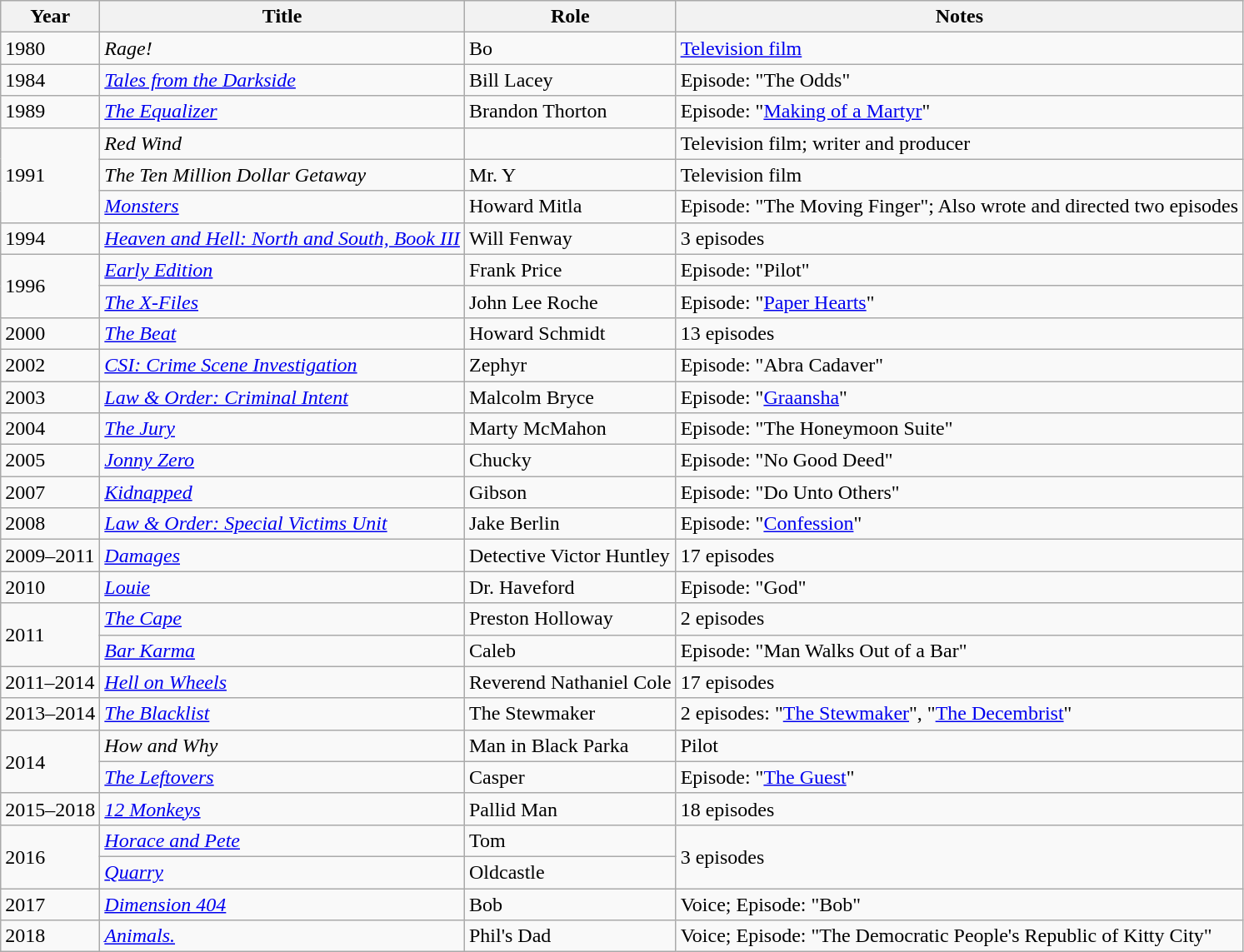<table class="wikitable sortable">
<tr>
<th>Year</th>
<th>Title</th>
<th>Role</th>
<th class="unsortable">Notes</th>
</tr>
<tr>
<td>1980</td>
<td><em>Rage!</em></td>
<td>Bo</td>
<td><a href='#'>Television film</a></td>
</tr>
<tr>
<td>1984</td>
<td><em><a href='#'>Tales from the Darkside</a></em></td>
<td>Bill Lacey</td>
<td>Episode: "The Odds"</td>
</tr>
<tr>
<td>1989</td>
<td><em><a href='#'>The Equalizer</a></em></td>
<td>Brandon Thorton</td>
<td>Episode: "<a href='#'>Making of a Martyr</a>"</td>
</tr>
<tr>
<td rowspan="3">1991</td>
<td><em>Red Wind</em></td>
<td></td>
<td>Television film; writer and producer</td>
</tr>
<tr>
<td><em>The Ten Million Dollar Getaway</em></td>
<td>Mr. Y</td>
<td>Television film</td>
</tr>
<tr>
<td><em><a href='#'>Monsters</a></em></td>
<td>Howard Mitla</td>
<td>Episode: "The Moving Finger"; Also wrote and directed two episodes</td>
</tr>
<tr>
<td>1994</td>
<td><em><a href='#'>Heaven and Hell: North and South, Book III</a></em></td>
<td>Will Fenway</td>
<td>3 episodes</td>
</tr>
<tr>
<td rowspan="2">1996</td>
<td><em><a href='#'>Early Edition</a></em></td>
<td>Frank Price</td>
<td>Episode: "Pilot"</td>
</tr>
<tr>
<td><em><a href='#'>The X-Files</a></em></td>
<td>John Lee Roche</td>
<td>Episode: "<a href='#'>Paper Hearts</a>"</td>
</tr>
<tr>
<td>2000</td>
<td><em><a href='#'>The Beat</a></em></td>
<td>Howard Schmidt</td>
<td>13 episodes</td>
</tr>
<tr>
<td>2002</td>
<td><em><a href='#'>CSI: Crime Scene Investigation</a></em></td>
<td>Zephyr</td>
<td>Episode: "Abra Cadaver"</td>
</tr>
<tr>
<td>2003</td>
<td><em><a href='#'>Law & Order: Criminal Intent</a></em></td>
<td>Malcolm Bryce</td>
<td>Episode: "<a href='#'>Graansha</a>"</td>
</tr>
<tr>
<td>2004</td>
<td><em><a href='#'>The Jury</a></em></td>
<td>Marty McMahon</td>
<td>Episode: "The Honeymoon Suite"</td>
</tr>
<tr>
<td>2005</td>
<td><em><a href='#'>Jonny Zero</a></em></td>
<td>Chucky</td>
<td>Episode: "No Good Deed"</td>
</tr>
<tr>
<td>2007</td>
<td><em><a href='#'>Kidnapped</a></em></td>
<td>Gibson</td>
<td>Episode: "Do Unto Others"</td>
</tr>
<tr>
<td>2008</td>
<td><em><a href='#'>Law & Order: Special Victims Unit</a></em></td>
<td>Jake Berlin</td>
<td>Episode: "<a href='#'>Confession</a>"</td>
</tr>
<tr>
<td>2009–2011</td>
<td><em><a href='#'>Damages</a></em></td>
<td>Detective Victor Huntley</td>
<td>17 episodes</td>
</tr>
<tr>
<td>2010</td>
<td><em><a href='#'>Louie</a></em></td>
<td>Dr. Haveford</td>
<td>Episode: "God"</td>
</tr>
<tr>
<td rowspan="2">2011</td>
<td><em><a href='#'>The Cape</a></em></td>
<td>Preston Holloway</td>
<td>2 episodes</td>
</tr>
<tr>
<td><em><a href='#'>Bar Karma</a></em></td>
<td>Caleb</td>
<td>Episode: "Man Walks Out of a Bar"</td>
</tr>
<tr>
<td>2011–2014</td>
<td><em><a href='#'>Hell on Wheels</a></em></td>
<td>Reverend Nathaniel Cole</td>
<td>17 episodes</td>
</tr>
<tr>
<td>2013–2014</td>
<td><em><a href='#'>The Blacklist</a></em></td>
<td>The Stewmaker</td>
<td>2 episodes: "<a href='#'>The Stewmaker</a>", "<a href='#'>The Decembrist</a>"</td>
</tr>
<tr>
<td rowspan="2">2014</td>
<td><em>How and Why</em></td>
<td>Man in Black Parka</td>
<td>Pilot</td>
</tr>
<tr>
<td><em><a href='#'>The Leftovers</a></em></td>
<td>Casper</td>
<td>Episode: "<a href='#'>The Guest</a>"</td>
</tr>
<tr>
<td>2015–2018</td>
<td><em><a href='#'>12 Monkeys</a></em></td>
<td>Pallid Man</td>
<td>18 episodes</td>
</tr>
<tr>
<td rowspan="2">2016</td>
<td><em><a href='#'>Horace and Pete</a></em></td>
<td>Tom</td>
<td rowspan="2">3 episodes</td>
</tr>
<tr>
<td><em><a href='#'>Quarry</a></em></td>
<td>Oldcastle</td>
</tr>
<tr>
<td>2017</td>
<td><em><a href='#'>Dimension 404</a></em></td>
<td>Bob</td>
<td>Voice; Episode: "Bob"</td>
</tr>
<tr>
<td>2018</td>
<td><em><a href='#'>Animals.</a></em></td>
<td>Phil's Dad</td>
<td>Voice; Episode: "The Democratic People's Republic of Kitty City"</td>
</tr>
</table>
